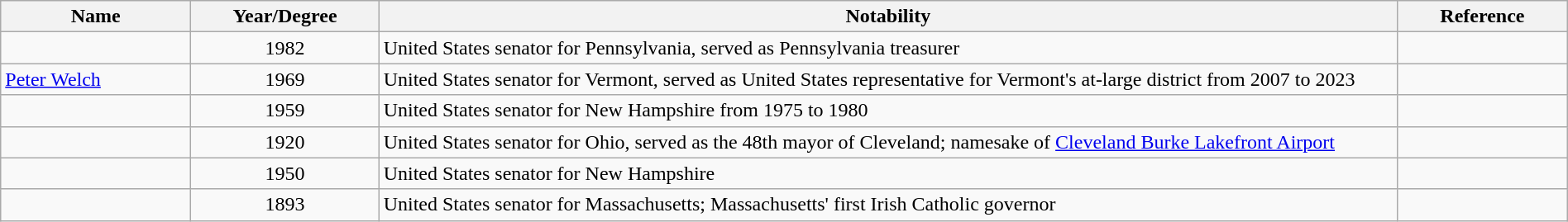<table class="wikitable sortable" style="width:100%">
<tr>
<th style="width:*;">Name</th>
<th style="width:12%;">Year/Degree</th>
<th style="width:65%;" class="unsortable">Notability</th>
<th style="width:*;" class="unsortable">Reference</th>
</tr>
<tr>
<td></td>
<td style="text-align:center;">1982</td>
<td>United States senator for Pennsylvania, served as Pennsylvania treasurer</td>
<td style="text-align:center;"></td>
</tr>
<tr>
<td><a href='#'>Peter Welch</a></td>
<td style="text-align:center;">1969</td>
<td>United States senator for Vermont, served as United States representative for Vermont's at-large district from 2007 to 2023</td>
<td></td>
</tr>
<tr>
<td></td>
<td style="text-align:center;">1959</td>
<td>United States senator for New Hampshire from 1975 to 1980</td>
<td style="text-align:center;"></td>
</tr>
<tr>
<td></td>
<td style="text-align:center;">1920</td>
<td>United States senator for Ohio, served as the 48th mayor of Cleveland; namesake of <a href='#'>Cleveland Burke Lakefront Airport</a></td>
<td style="text-align:center;"></td>
</tr>
<tr>
<td></td>
<td style="text-align:center;">1950</td>
<td>United States senator for New Hampshire</td>
<td style="text-align:center;"></td>
</tr>
<tr>
<td></td>
<td style="text-align:center;">1893</td>
<td>United States senator for Massachusetts; Massachusetts' first Irish Catholic governor</td>
<td style="text-align:center;"></td>
</tr>
</table>
